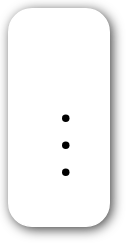<table style="border-radius:1em; box-shadow:0.1em 0.1em 0.5em rgba(0,0,0,0.75); background:white; border:1px solid white; padding:5px;">
<tr style="vertical-align:top;">
<td><br><table>
<tr>
<td><br><ul><li></li><li></li><li></li></ul></td>
<td></td>
</tr>
</table>
</td>
</tr>
</table>
